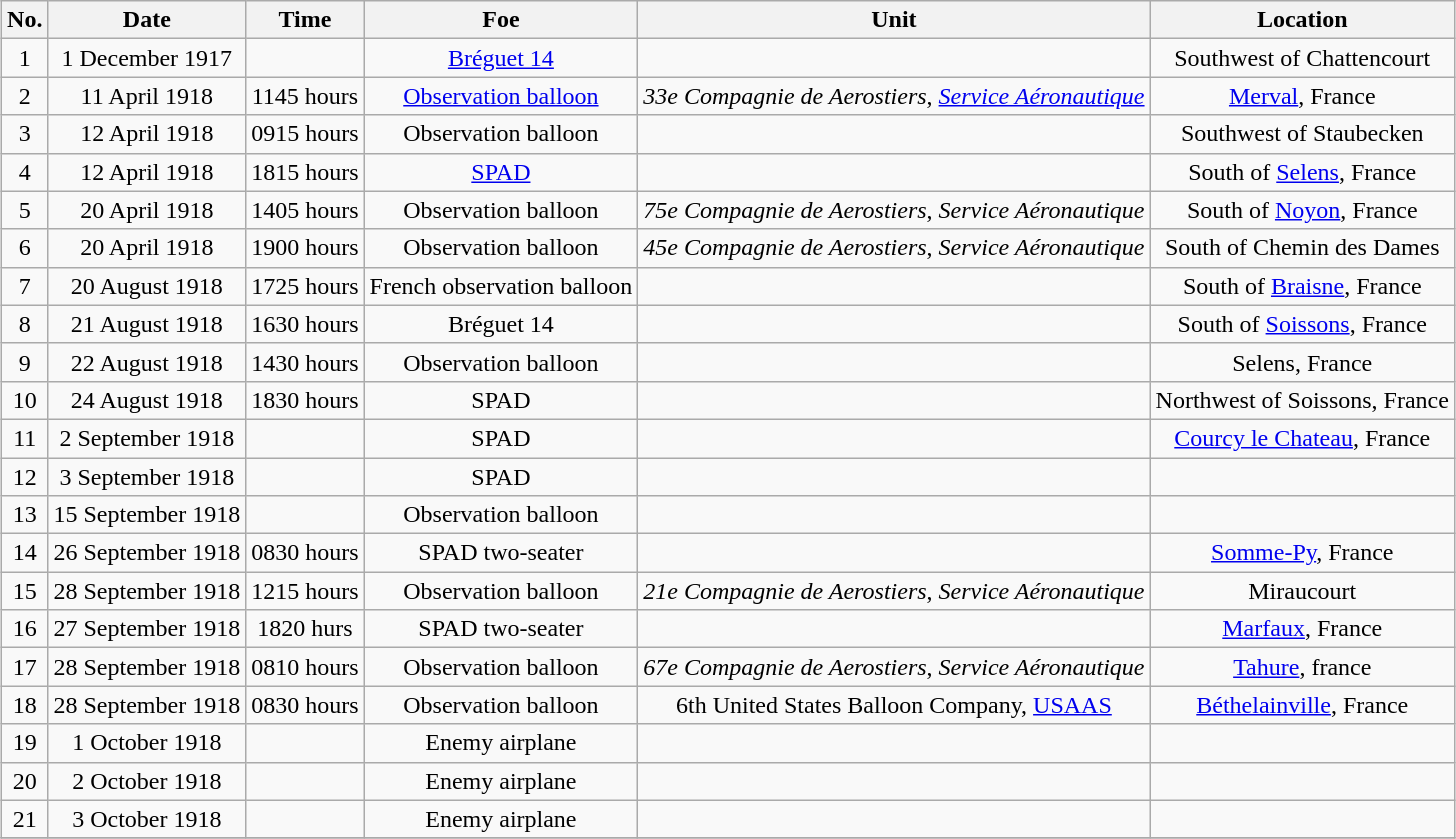<table class="wikitable" border="1" style="margin: 1em auto 1em auto">
<tr>
<th>No.</th>
<th>Date</th>
<th>Time</th>
<th>Foe</th>
<th>Unit</th>
<th>Location</th>
</tr>
<tr>
<td align="center">1</td>
<td align="center">1 December 1917</td>
<td align="center"></td>
<td align="center"><a href='#'>Bréguet 14</a></td>
<td align="center"></td>
<td align="center">Southwest of Chattencourt</td>
</tr>
<tr>
<td align="center">2</td>
<td align="center">11 April 1918</td>
<td align="center">1145 hours</td>
<td align="center"><a href='#'>Observation balloon</a></td>
<td align="center"><em>33e Compagnie de Aerostiers</em>, <em><a href='#'>Service Aéronautique</a></em></td>
<td align="center"><a href='#'>Merval</a>, France</td>
</tr>
<tr>
<td align="center">3</td>
<td align="center">12 April 1918</td>
<td align="center">0915 hours</td>
<td align="center">Observation balloon</td>
<td align="center"></td>
<td align="center">Southwest of Staubecken</td>
</tr>
<tr>
<td align="center">4</td>
<td align="center">12 April 1918</td>
<td align="center">1815 hours</td>
<td align="center"><a href='#'>SPAD</a></td>
<td align="center"></td>
<td align="center">South of <a href='#'>Selens</a>, France</td>
</tr>
<tr>
<td align="center">5</td>
<td align="center">20 April 1918</td>
<td align="center">1405 hours</td>
<td align="center">Observation balloon</td>
<td align="center"><em>75e Compagnie de Aerostiers</em>, <em>Service Aéronautique</em></td>
<td align="center">South of <a href='#'>Noyon</a>, France</td>
</tr>
<tr>
<td align="center">6</td>
<td align="center">20 April 1918</td>
<td align="center">1900 hours</td>
<td align="center">Observation balloon</td>
<td align="center"><em>45e Compagnie de Aerostiers</em>, <em>Service Aéronautique</em></td>
<td align="center">South of Chemin des Dames</td>
</tr>
<tr>
<td align="center">7</td>
<td align="center">20 August 1918</td>
<td align="center">1725 hours</td>
<td align="center">French observation balloon</td>
<td align="center"></td>
<td align="center">South of <a href='#'>Braisne</a>, France</td>
</tr>
<tr>
<td align="center">8</td>
<td align="center">21 August 1918</td>
<td align="center">1630 hours</td>
<td align="center">Bréguet 14</td>
<td align="center"></td>
<td align="center">South of <a href='#'>Soissons</a>, France</td>
</tr>
<tr>
<td align="center">9</td>
<td align="center">22 August 1918</td>
<td align="center">1430 hours</td>
<td align="center">Observation balloon</td>
<td align="center"></td>
<td align="center">Selens, France</td>
</tr>
<tr>
<td align="center">10</td>
<td align="center">24 August 1918</td>
<td align="center">1830 hours</td>
<td align="center">SPAD</td>
<td align="center"></td>
<td align="center">Northwest of Soissons, France</td>
</tr>
<tr>
<td align="center">11</td>
<td align="center">2 September 1918</td>
<td align="center"></td>
<td align="center">SPAD</td>
<td align="center"></td>
<td align="center"><a href='#'>Courcy le Chateau</a>, France</td>
</tr>
<tr>
<td align="center">12</td>
<td align="center">3 September 1918</td>
<td align="center"></td>
<td align="center">SPAD</td>
<td align="center"></td>
<td align="center"></td>
</tr>
<tr>
<td align="center">13</td>
<td align="center">15 September 1918</td>
<td align="center"></td>
<td align="center">Observation balloon</td>
<td align="center"></td>
<td align="center"></td>
</tr>
<tr>
<td align="center">14</td>
<td align="center">26 September 1918</td>
<td align="center">0830 hours</td>
<td align="center">SPAD two-seater</td>
<td align="center"></td>
<td align="center"><a href='#'>Somme-Py</a>, France</td>
</tr>
<tr>
<td align="center">15</td>
<td align="center">28 September 1918</td>
<td align="center">1215 hours</td>
<td align="center">Observation balloon</td>
<td align="center"><em>21e Compagnie de Aerostiers</em>, <em>Service Aéronautique</em></td>
<td align="center">Miraucourt</td>
</tr>
<tr>
<td align="center">16</td>
<td align="center">27 September 1918</td>
<td align="center">1820 hurs</td>
<td align="center">SPAD two-seater</td>
<td align="center"></td>
<td align="center"><a href='#'>Marfaux</a>, France</td>
</tr>
<tr>
<td align="center">17</td>
<td align="center">28 September 1918</td>
<td align="center">0810 hours</td>
<td align="center">Observation balloon</td>
<td align="center"><em>67e Compagnie de Aerostiers</em>, <em>Service Aéronautique</em></td>
<td align="center"><a href='#'>Tahure</a>, france</td>
</tr>
<tr>
<td align="center">18</td>
<td align="center">28 September 1918</td>
<td align="center">0830 hours</td>
<td align="center">Observation balloon</td>
<td align="center">6th United States Balloon Company, <a href='#'>USAAS</a></td>
<td align="center"><a href='#'>Béthelainville</a>, France</td>
</tr>
<tr>
<td align="center">19</td>
<td align="center">1 October 1918</td>
<td align="center"></td>
<td align="center">Enemy airplane</td>
<td align="center"></td>
<td align="center"></td>
</tr>
<tr>
<td align="center">20</td>
<td align="center">2 October 1918</td>
<td align="center"></td>
<td align="center">Enemy airplane</td>
<td align="center"></td>
<td align="center"></td>
</tr>
<tr>
<td align="center">21</td>
<td align="center">3 October 1918</td>
<td align="center"></td>
<td align="center">Enemy airplane</td>
<td align="center"></td>
<td align="center"></td>
</tr>
<tr }>
</tr>
</table>
